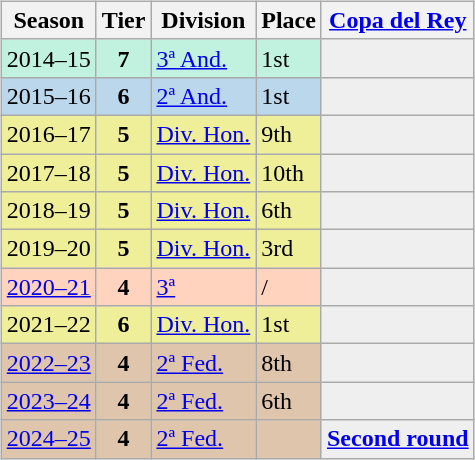<table>
<tr>
<td valign="top" width=0%><br><table class="wikitable">
<tr style="background:#f0f6fa;">
<th>Season</th>
<th>Tier</th>
<th>Division</th>
<th>Place</th>
<th><a href='#'>Copa del Rey</a></th>
</tr>
<tr>
<td style="background:#C0F2DF;">2014–15</td>
<th style="background:#C0F2DF;">7</th>
<td style="background:#C0F2DF;"><a href='#'>3ª And.</a></td>
<td style="background:#C0F2DF;">1st</td>
<th style="background:#EFEFEF;"></th>
</tr>
<tr>
<td style="background:#BBD7EC;">2015–16</td>
<th style="background:#BBD7EC;">6</th>
<td style="background:#BBD7EC;"><a href='#'>2ª And.</a></td>
<td style="background:#BBD7EC;">1st</td>
<th style="background:#EFEFEF;"></th>
</tr>
<tr>
<td style="background:#EFEF99;">2016–17</td>
<th style="background:#EFEF99;">5</th>
<td style="background:#EFEF99;"><a href='#'>Div. Hon.</a></td>
<td style="background:#EFEF99;">9th</td>
<th style="background:#EFEFEF;"></th>
</tr>
<tr>
<td style="background:#EFEF99;">2017–18</td>
<th style="background:#EFEF99;">5</th>
<td style="background:#EFEF99;"><a href='#'>Div. Hon.</a></td>
<td style="background:#EFEF99;">10th</td>
<th style="background:#EFEFEF;"></th>
</tr>
<tr>
<td style="background:#EFEF99;">2018–19</td>
<th style="background:#EFEF99;">5</th>
<td style="background:#EFEF99;"><a href='#'>Div. Hon.</a></td>
<td style="background:#EFEF99;">6th</td>
<th style="background:#EFEFEF;"></th>
</tr>
<tr>
<td style="background:#EFEF99;">2019–20</td>
<th style="background:#EFEF99;">5</th>
<td style="background:#EFEF99;"><a href='#'>Div. Hon.</a></td>
<td style="background:#EFEF99;">3rd</td>
<th style="background:#EFEFEF;"></th>
</tr>
<tr>
<td style="background:#FFD3BD;"><a href='#'>2020–21</a></td>
<th style="background:#FFD3BD;">4</th>
<td style="background:#FFD3BD;"><a href='#'>3ª</a></td>
<td style="background:#FFD3BD;"> / </td>
<th style="background:#EFEFEF;"></th>
</tr>
<tr>
<td style="background:#EFEF99;">2021–22</td>
<th style="background:#EFEF99;">6</th>
<td style="background:#EFEF99;"><a href='#'>Div. Hon.</a></td>
<td style="background:#EFEF99;">1st</td>
<th style="background:#EFEFEF;"></th>
</tr>
<tr>
<td style="background:#DEC5AB;"><a href='#'>2022–23</a></td>
<th style="background:#DEC5AB;">4</th>
<td style="background:#DEC5AB;"><a href='#'>2ª Fed.</a></td>
<td style="background:#DEC5AB;">8th</td>
<th style="background:#EFEFEF;"></th>
</tr>
<tr>
<td style="background:#DEC5AB;"><a href='#'>2023–24</a></td>
<th style="background:#DEC5AB;">4</th>
<td style="background:#DEC5AB;"><a href='#'>2ª Fed.</a></td>
<td style="background:#DEC5AB;">6th</td>
<th style="background:#EFEFEF;"></th>
</tr>
<tr>
<td style="background:#DEC5AB;"><a href='#'>2024–25</a></td>
<th style="background:#DEC5AB;">4</th>
<td style="background:#DEC5AB;"><a href='#'>2ª Fed.</a></td>
<td style="background:#DEC5AB;"></td>
<th style="background:#EFEFEF;"><a href='#'>Second round</a></th>
</tr>
</table>
</td>
</tr>
</table>
